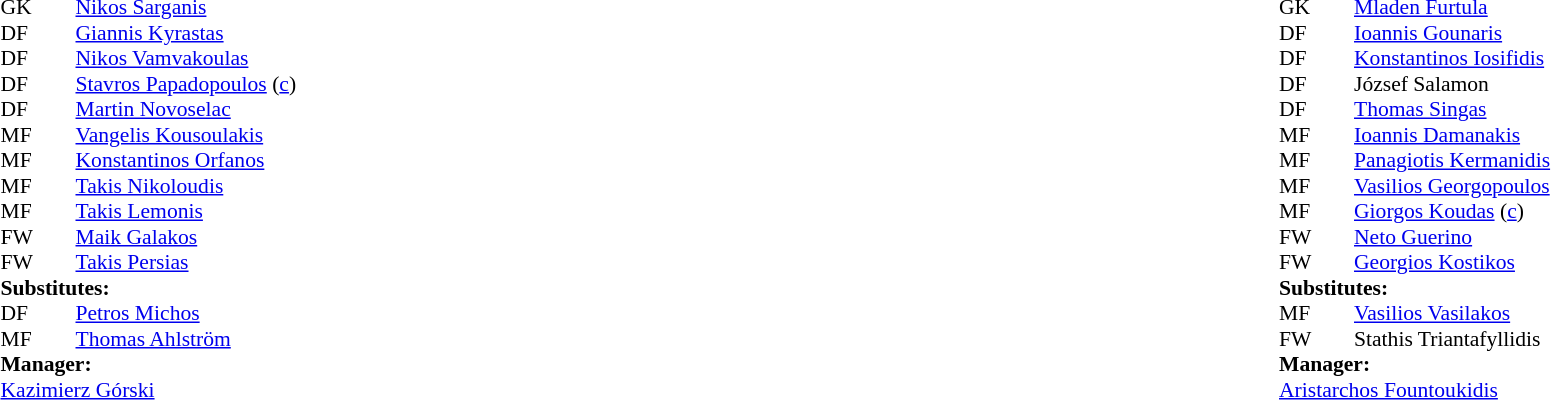<table width="100%">
<tr>
<td valign="top" width="50%"><br><table style="font-size: 90%" cellspacing="0" cellpadding="0">
<tr>
<th width="25"></th>
<th width="25"></th>
</tr>
<tr>
<td>GK</td>
<td></td>
<td> <a href='#'>Nikos Sarganis</a></td>
</tr>
<tr>
<td>DF</td>
<td></td>
<td> <a href='#'>Giannis Kyrastas</a></td>
</tr>
<tr>
<td>DF</td>
<td></td>
<td> <a href='#'>Nikos Vamvakoulas</a></td>
</tr>
<tr>
<td>DF</td>
<td></td>
<td> <a href='#'>Stavros Papadopoulos</a> (<a href='#'>c</a>)</td>
</tr>
<tr>
<td>DF</td>
<td></td>
<td> <a href='#'>Martin Novoselac</a></td>
</tr>
<tr>
<td>MF</td>
<td></td>
<td> <a href='#'>Vangelis Kousoulakis</a></td>
</tr>
<tr>
<td>MF</td>
<td></td>
<td> <a href='#'>Konstantinos Orfanos</a></td>
<td></td>
</tr>
<tr>
<td>MF</td>
<td></td>
<td> <a href='#'>Takis Nikoloudis</a></td>
<td></td>
</tr>
<tr>
<td>MF</td>
<td></td>
<td> <a href='#'>Takis Lemonis</a></td>
</tr>
<tr>
<td>FW</td>
<td></td>
<td> <a href='#'>Maik Galakos</a></td>
</tr>
<tr>
<td>FW</td>
<td></td>
<td> <a href='#'>Takis Persias</a></td>
</tr>
<tr>
<td colspan=4><strong>Substitutes:</strong></td>
</tr>
<tr>
<td>DF</td>
<td></td>
<td> <a href='#'>Petros Michos</a></td>
<td></td>
</tr>
<tr>
<td>MF</td>
<td></td>
<td> <a href='#'>Thomas Ahlström</a></td>
<td></td>
</tr>
<tr>
<td colspan=4><strong>Manager:</strong></td>
</tr>
<tr>
<td colspan="4"> <a href='#'>Kazimierz Górski</a></td>
</tr>
</table>
</td>
<td valign="top" width="50%"><br><table style="font-size: 90%" cellspacing="0" cellpadding="0" align="center">
<tr>
<th width="25"></th>
<th width="25"></th>
</tr>
<tr>
<td>GK</td>
<td></td>
<td> <a href='#'>Mladen Furtula</a></td>
</tr>
<tr>
<td>DF</td>
<td></td>
<td> <a href='#'>Ioannis Gounaris</a></td>
</tr>
<tr>
<td>DF</td>
<td></td>
<td> <a href='#'>Konstantinos Iosifidis</a></td>
</tr>
<tr>
<td>DF</td>
<td></td>
<td> József Salamon</td>
</tr>
<tr>
<td>DF</td>
<td></td>
<td> <a href='#'>Thomas Singas</a></td>
</tr>
<tr>
<td>MF</td>
<td></td>
<td> <a href='#'>Ioannis Damanakis</a></td>
</tr>
<tr>
<td>MF</td>
<td></td>
<td> <a href='#'>Panagiotis Kermanidis</a></td>
<td> </td>
</tr>
<tr>
<td>MF</td>
<td></td>
<td> <a href='#'>Vasilios Georgopoulos</a></td>
</tr>
<tr>
<td>MF</td>
<td></td>
<td> <a href='#'>Giorgos Koudas</a> (<a href='#'>c</a>)</td>
<td> </td>
</tr>
<tr>
<td>FW</td>
<td></td>
<td> <a href='#'>Neto Guerino</a></td>
</tr>
<tr>
<td>FW</td>
<td></td>
<td> <a href='#'>Georgios Kostikos</a></td>
</tr>
<tr>
<td colspan=4><strong>Substitutes:</strong></td>
</tr>
<tr>
<td>MF</td>
<td></td>
<td> <a href='#'>Vasilios Vasilakos</a></td>
<td> </td>
</tr>
<tr>
<td>FW</td>
<td></td>
<td> Stathis Triantafyllidis</td>
<td> </td>
</tr>
<tr>
<td colspan=4><strong>Manager:</strong></td>
</tr>
<tr>
<td colspan="4"> <a href='#'>Aristarchos Fountoukidis</a></td>
</tr>
</table>
</td>
</tr>
</table>
